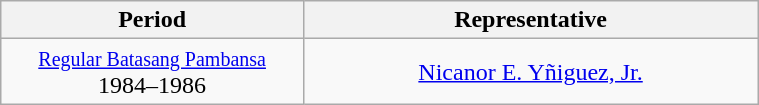<table class="wikitable" style="text-align:center; width:40%;">
<tr>
<th width="40%">Period</th>
<th>Representative</th>
</tr>
<tr>
<td><small><a href='#'>Regular Batasang Pambansa</a></small><br>1984–1986</td>
<td><a href='#'>Nicanor E. Yñiguez, Jr.</a></td>
</tr>
</table>
